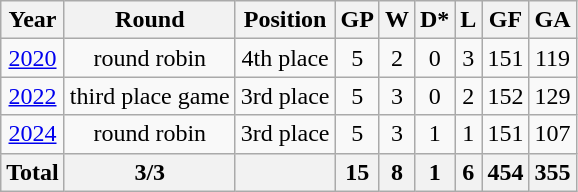<table class="wikitable" style="text-align: center;">
<tr>
<th>Year</th>
<th>Round</th>
<th>Position</th>
<th>GP</th>
<th>W</th>
<th>D*</th>
<th>L</th>
<th>GF</th>
<th>GA</th>
</tr>
<tr>
<td> <a href='#'>2020</a></td>
<td>round robin</td>
<td>4th place</td>
<td>5</td>
<td>2</td>
<td>0</td>
<td>3</td>
<td>151</td>
<td>119</td>
</tr>
<tr>
<td> <a href='#'>2022</a></td>
<td>third place game</td>
<td> 3rd place</td>
<td>5</td>
<td>3</td>
<td>0</td>
<td>2</td>
<td>152</td>
<td>129</td>
</tr>
<tr>
<td> <a href='#'>2024</a></td>
<td>round robin</td>
<td> 3rd place</td>
<td>5</td>
<td>3</td>
<td>1</td>
<td>1</td>
<td>151</td>
<td>107</td>
</tr>
<tr>
<th>Total</th>
<th>3/3</th>
<th></th>
<th>15</th>
<th>8</th>
<th>1</th>
<th>6</th>
<th>454</th>
<th>355</th>
</tr>
</table>
